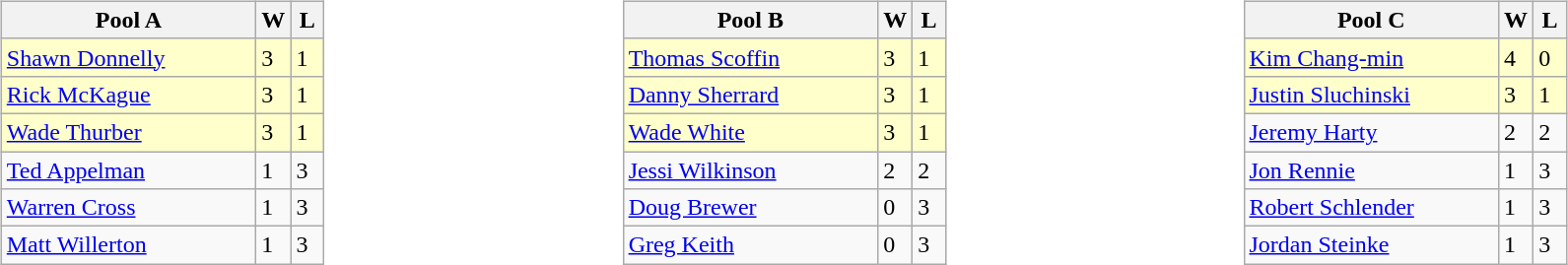<table>
<tr>
<td width=10% valign="top"><br><table class="wikitable">
<tr>
<th width=165>Pool A</th>
<th width=15>W</th>
<th width=15>L</th>
</tr>
<tr bgcolor=#ffffcc>
<td> <a href='#'>Shawn Donnelly</a></td>
<td>3</td>
<td>1</td>
</tr>
<tr bgcolor=#ffffcc>
<td> <a href='#'>Rick McKague</a></td>
<td>3</td>
<td>1</td>
</tr>
<tr bgcolor=#ffffcc>
<td> <a href='#'>Wade Thurber</a></td>
<td>3</td>
<td>1</td>
</tr>
<tr>
<td> <a href='#'>Ted Appelman</a></td>
<td>1</td>
<td>3</td>
</tr>
<tr>
<td> <a href='#'>Warren Cross</a></td>
<td>1</td>
<td>3</td>
</tr>
<tr>
<td> <a href='#'>Matt Willerton</a></td>
<td>1</td>
<td>3</td>
</tr>
</table>
</td>
<td width=10% valign="top"><br><table class="wikitable">
<tr>
<th width=165>Pool B</th>
<th width=15>W</th>
<th width=15>L</th>
</tr>
<tr bgcolor=#ffffcc>
<td> <a href='#'>Thomas Scoffin</a></td>
<td>3</td>
<td>1</td>
</tr>
<tr bgcolor=#ffffcc>
<td> <a href='#'>Danny Sherrard</a></td>
<td>3</td>
<td>1</td>
</tr>
<tr bgcolor=#ffffcc>
<td> <a href='#'>Wade White</a></td>
<td>3</td>
<td>1</td>
</tr>
<tr>
<td> <a href='#'>Jessi Wilkinson</a></td>
<td>2</td>
<td>2</td>
</tr>
<tr>
<td> <a href='#'>Doug Brewer</a></td>
<td>0</td>
<td>3</td>
</tr>
<tr>
<td> <a href='#'>Greg Keith</a></td>
<td>0</td>
<td>3</td>
</tr>
</table>
</td>
<td width=10% valign="top"><br><table class="wikitable">
<tr>
<th width=165>Pool C</th>
<th width=15>W</th>
<th width=15>L</th>
</tr>
<tr bgcolor=#ffffcc>
<td> <a href='#'>Kim Chang-min</a></td>
<td>4</td>
<td>0</td>
</tr>
<tr bgcolor=#ffffcc>
<td> <a href='#'>Justin Sluchinski</a></td>
<td>3</td>
<td>1</td>
</tr>
<tr>
<td> <a href='#'>Jeremy Harty</a></td>
<td>2</td>
<td>2</td>
</tr>
<tr>
<td> <a href='#'>Jon Rennie</a></td>
<td>1</td>
<td>3</td>
</tr>
<tr>
<td> <a href='#'>Robert Schlender</a></td>
<td>1</td>
<td>3</td>
</tr>
<tr>
<td> <a href='#'>Jordan Steinke</a></td>
<td>1</td>
<td>3</td>
</tr>
</table>
</td>
</tr>
</table>
